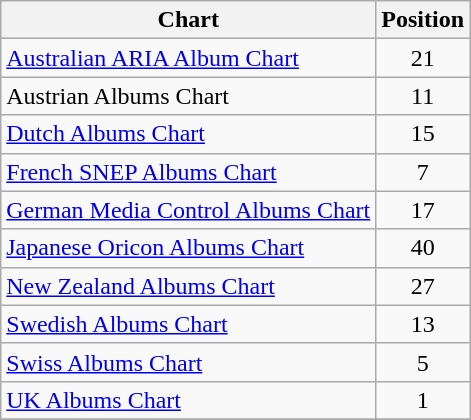<table class="wikitable sortable" style="text-align:center;">
<tr>
<th>Chart</th>
<th>Position</th>
</tr>
<tr>
<td align="left"><a href='#'>Australian ARIA Album Chart</a></td>
<td>21</td>
</tr>
<tr>
<td align="left">Austrian Albums Chart</td>
<td>11</td>
</tr>
<tr>
<td align="left"><a href='#'>Dutch Albums Chart</a></td>
<td>15</td>
</tr>
<tr>
<td align="left"><a href='#'>French SNEP Albums Chart</a></td>
<td>7</td>
</tr>
<tr>
<td align="left"><a href='#'>German Media Control Albums Chart</a></td>
<td>17</td>
</tr>
<tr>
<td align="left"><a href='#'>Japanese Oricon Albums Chart</a></td>
<td>40</td>
</tr>
<tr>
<td align="left"><a href='#'>New Zealand Albums Chart</a></td>
<td>27</td>
</tr>
<tr>
<td align="left"><a href='#'>Swedish Albums Chart</a></td>
<td>13</td>
</tr>
<tr>
<td align="left"><a href='#'>Swiss Albums Chart</a></td>
<td>5</td>
</tr>
<tr>
<td align="left"><a href='#'>UK Albums Chart</a></td>
<td>1</td>
</tr>
<tr>
</tr>
</table>
